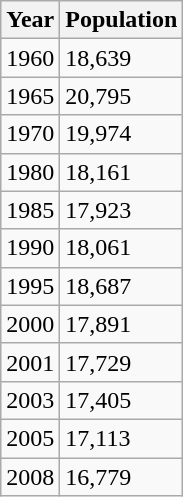<table class="wikitable">
<tr>
<th>Year</th>
<th>Population</th>
</tr>
<tr>
<td>1960</td>
<td>18,639</td>
</tr>
<tr>
<td>1965</td>
<td>20,795</td>
</tr>
<tr>
<td>1970</td>
<td>19,974</td>
</tr>
<tr>
<td>1980</td>
<td>18,161</td>
</tr>
<tr>
<td>1985</td>
<td>17,923</td>
</tr>
<tr>
<td>1990</td>
<td>18,061</td>
</tr>
<tr>
<td>1995</td>
<td>18,687</td>
</tr>
<tr>
<td>2000</td>
<td>17,891</td>
</tr>
<tr>
<td>2001</td>
<td>17,729</td>
</tr>
<tr>
<td>2003</td>
<td>17,405</td>
</tr>
<tr>
<td>2005</td>
<td>17,113</td>
</tr>
<tr>
<td>2008</td>
<td>16,779</td>
</tr>
</table>
